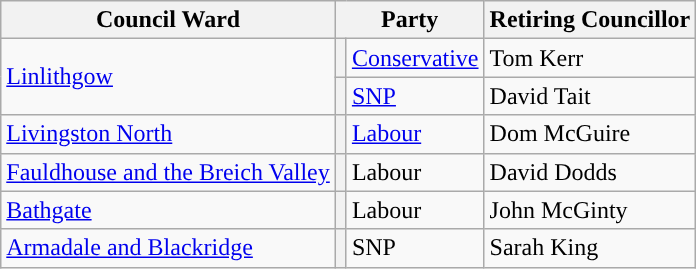<table class="wikitable sortable">
<tr>
<th scope="col">Council Ward</th>
<th colspan="2" scope="col">Party</th>
<th scope="col">Retiring Councillor</th>
</tr>
<tr>
<td rowspan="2" scope="row"><a href='#'>Linlithgow</a></td>
<th style="background-color: "></th>
<td><a href='#'>Conservative</a></td>
<td>Tom Kerr</td>
</tr>
<tr>
<th style="background-color: "></th>
<td><a href='#'>SNP</a></td>
<td>David Tait</td>
</tr>
<tr>
<td><a href='#'>Livingston North</a></td>
<th style="background-color: "></th>
<td><a href='#'>Labour</a></td>
<td>Dom McGuire</td>
</tr>
<tr>
<td scope="row"><a href='#'>Fauldhouse and the Breich Valley</a></td>
<th rowspan="1" style="background-color: "></th>
<td>Labour</td>
<td>David Dodds</td>
</tr>
<tr>
<td><a href='#'>Bathgate</a></td>
<th style="background-color: "></th>
<td>Labour</td>
<td>John McGinty</td>
</tr>
<tr>
<td scope="row"><a href='#'>Armadale and Blackridge</a></td>
<th style="background-color: "></th>
<td>SNP</td>
<td>Sarah King</td>
</tr>
</table>
